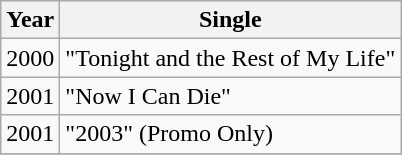<table class="wikitable">
<tr>
<th>Year</th>
<th>Single</th>
</tr>
<tr>
<td>2000</td>
<td>"Tonight and the Rest of My Life"</td>
</tr>
<tr>
<td>2001</td>
<td>"Now I Can Die"</td>
</tr>
<tr>
<td>2001</td>
<td>"2003" (Promo Only)</td>
</tr>
<tr>
</tr>
</table>
